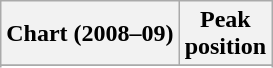<table class="wikitable sortable" border="1">
<tr>
<th>Chart (2008–09)</th>
<th>Peak<br>position</th>
</tr>
<tr>
</tr>
<tr>
</tr>
</table>
